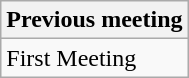<table class="wikitable">
<tr>
<th>Previous meeting</th>
</tr>
<tr>
<td>First Meeting</td>
</tr>
</table>
